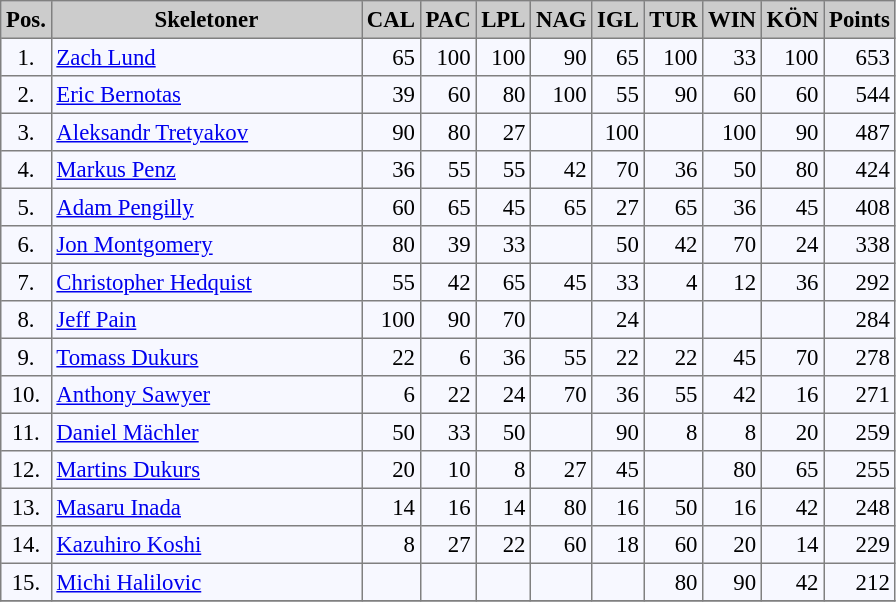<table bgcolor="#f7f8ff" cellpadding="3" cellspacing="0" border="1" style="font-size: 95%; border: gray solid 1px; border-collapse: collapse;">
<tr bgcolor="#CCCCCC">
<td align="center" width="10"><strong>Pos.</strong></td>
<td align="center" width="200"><strong>Skeletoner</strong></td>
<td align="center" width="20"><strong>CAL</strong></td>
<td align="center" width="20"><strong>PAC</strong></td>
<td align="center" width="20"><strong>LPL</strong></td>
<td align="center" width="20"><strong>NAG</strong></td>
<td align="center" width="20"><strong>IGL</strong></td>
<td align="center" width="20"><strong>TUR</strong></td>
<td align="center" width="20"><strong>WIN</strong></td>
<td align="center" width="20"><strong>KÖN</strong></td>
<td align="center" width="20"><strong>Points</strong></td>
</tr>
<tr align="left">
<td align="center">1.</td>
<td> <a href='#'>Zach Lund</a></td>
<td align="right">65</td>
<td align="right">100</td>
<td align="right">100</td>
<td align="right">90</td>
<td align="right">65</td>
<td align="right">100</td>
<td align="right">33</td>
<td align="right">100</td>
<td align="right">653</td>
</tr>
<tr align="left">
<td align="center">2.</td>
<td> <a href='#'>Eric Bernotas</a></td>
<td align="right">39</td>
<td align="right">60</td>
<td align="right">80</td>
<td align="right">100</td>
<td align="right">55</td>
<td align="right">90</td>
<td align="right">60</td>
<td align="right">60</td>
<td align="right">544</td>
</tr>
<tr align="left">
<td align="center">3.</td>
<td> <a href='#'>Aleksandr Tretyakov</a></td>
<td align="right">90</td>
<td align="right">80</td>
<td align="right">27</td>
<td align="right"></td>
<td align="right">100</td>
<td align="right"></td>
<td align="right">100</td>
<td align="right">90</td>
<td align="right">487</td>
</tr>
<tr align="left">
<td align="center">4.</td>
<td> <a href='#'>Markus Penz</a></td>
<td align="right">36</td>
<td align="right">55</td>
<td align="right">55</td>
<td align="right">42</td>
<td align="right">70</td>
<td align="right">36</td>
<td align="right">50</td>
<td align="right">80</td>
<td align="right">424</td>
</tr>
<tr align="left">
<td align="center">5.</td>
<td> <a href='#'>Adam Pengilly</a></td>
<td align="right">60</td>
<td align="right">65</td>
<td align="right">45</td>
<td align="right">65</td>
<td align="right">27</td>
<td align="right">65</td>
<td align="right">36</td>
<td align="right">45</td>
<td align="right">408</td>
</tr>
<tr align="left">
<td align="center">6.</td>
<td> <a href='#'>Jon Montgomery</a></td>
<td align="right">80</td>
<td align="right">39</td>
<td align="right">33</td>
<td align="right"></td>
<td align="right">50</td>
<td align="right">42</td>
<td align="right">70</td>
<td align="right">24</td>
<td align="right">338</td>
</tr>
<tr align="left">
<td align="center">7.</td>
<td> <a href='#'>Christopher Hedquist</a></td>
<td align="right">55</td>
<td align="right">42</td>
<td align="right">65</td>
<td align="right">45</td>
<td align="right">33</td>
<td align="right">4</td>
<td align="right">12</td>
<td align="right">36</td>
<td align="right">292</td>
</tr>
<tr align="left">
<td align="center">8.</td>
<td> <a href='#'>Jeff Pain</a></td>
<td align="right">100</td>
<td align="right">90</td>
<td align="right">70</td>
<td align="right"></td>
<td align="right">24</td>
<td align="right"></td>
<td align="right"></td>
<td align="right"></td>
<td align="right">284</td>
</tr>
<tr align="left">
<td align="center">9.</td>
<td> <a href='#'>Tomass Dukurs</a></td>
<td align="right">22</td>
<td align="right">6</td>
<td align="right">36</td>
<td align="right">55</td>
<td align="right">22</td>
<td align="right">22</td>
<td align="right">45</td>
<td align="right">70</td>
<td align="right">278</td>
</tr>
<tr align="left">
<td align="center">10.</td>
<td> <a href='#'>Anthony Sawyer</a></td>
<td align="right">6</td>
<td align="right">22</td>
<td align="right">24</td>
<td align="right">70</td>
<td align="right">36</td>
<td align="right">55</td>
<td align="right">42</td>
<td align="right">16</td>
<td align="right">271</td>
</tr>
<tr align="left">
<td align="center">11.</td>
<td> <a href='#'>Daniel Mächler</a></td>
<td align="right">50</td>
<td align="right">33</td>
<td align="right">50</td>
<td align="right"></td>
<td align="right">90</td>
<td align="right">8</td>
<td align="right">8</td>
<td align="right">20</td>
<td align="right">259</td>
</tr>
<tr align="left">
<td align="center">12.</td>
<td> <a href='#'>Martins Dukurs</a></td>
<td align="right">20</td>
<td align="right">10</td>
<td align="right">8</td>
<td align="right">27</td>
<td align="right">45</td>
<td align="right"></td>
<td align="right">80</td>
<td align="right">65</td>
<td align="right">255</td>
</tr>
<tr align="left">
<td align="center">13.</td>
<td> <a href='#'>Masaru Inada</a></td>
<td align="right">14</td>
<td align="right">16</td>
<td align="right">14</td>
<td align="right">80</td>
<td align="right">16</td>
<td align="right">50</td>
<td align="right">16</td>
<td align="right">42</td>
<td align="right">248</td>
</tr>
<tr align="left">
<td align="center">14.</td>
<td> <a href='#'>Kazuhiro Koshi</a></td>
<td align="right">8</td>
<td align="right">27</td>
<td align="right">22</td>
<td align="right">60</td>
<td align="right">18</td>
<td align="right">60</td>
<td align="right">20</td>
<td align="right">14</td>
<td align="right">229</td>
</tr>
<tr align="left">
<td align="center">15.</td>
<td> <a href='#'>Michi Halilovic</a></td>
<td align="right"></td>
<td align="right"></td>
<td align="right"></td>
<td align="right"></td>
<td align="right"></td>
<td align="right">80</td>
<td align="right">90</td>
<td align="right">42</td>
<td align="right">212</td>
</tr>
<tr>
</tr>
</table>
